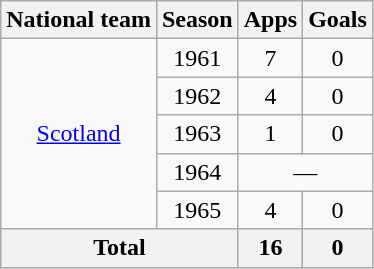<table class="wikitable" style="text-align:center">
<tr>
<th>National team</th>
<th>Season</th>
<th>Apps</th>
<th>Goals</th>
</tr>
<tr>
<td rowspan="5"><a href='#'>Scotland</a></td>
<td>1961</td>
<td>7</td>
<td>0</td>
</tr>
<tr>
<td>1962</td>
<td>4</td>
<td>0</td>
</tr>
<tr>
<td>1963</td>
<td>1</td>
<td>0</td>
</tr>
<tr>
<td>1964</td>
<td colspan=2>—</td>
</tr>
<tr>
<td>1965</td>
<td>4</td>
<td>0</td>
</tr>
<tr>
<th colspan="2">Total</th>
<th>16</th>
<th>0</th>
</tr>
</table>
